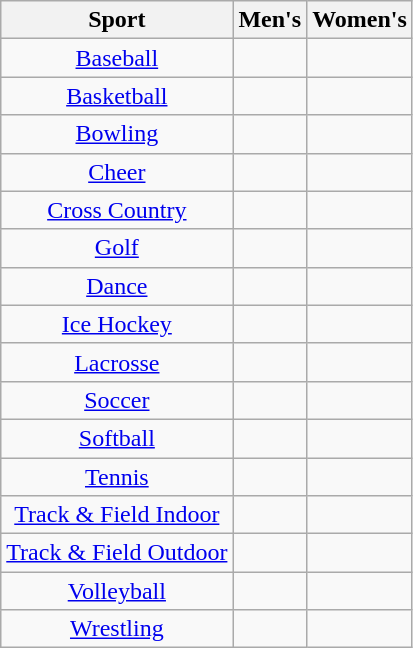<table class="wikitable" style="text-align:center">
<tr>
<th>Sport</th>
<th>Men's</th>
<th>Women's</th>
</tr>
<tr>
<td><a href='#'>Baseball</a></td>
<td></td>
<td></td>
</tr>
<tr>
<td><a href='#'>Basketball</a></td>
<td></td>
<td></td>
</tr>
<tr>
<td><a href='#'>Bowling</a></td>
<td></td>
<td></td>
</tr>
<tr>
<td><a href='#'>Cheer</a></td>
<td></td>
<td></td>
</tr>
<tr>
<td><a href='#'>Cross Country</a></td>
<td></td>
<td></td>
</tr>
<tr>
<td><a href='#'>Golf</a></td>
<td></td>
<td></td>
</tr>
<tr>
<td><a href='#'>Dance</a></td>
<td></td>
<td></td>
</tr>
<tr>
<td><a href='#'>Ice Hockey</a></td>
<td></td>
<td></td>
</tr>
<tr>
<td><a href='#'>Lacrosse</a></td>
<td></td>
<td></td>
</tr>
<tr>
<td><a href='#'>Soccer</a></td>
<td></td>
<td></td>
</tr>
<tr>
<td><a href='#'>Softball</a></td>
<td></td>
<td></td>
</tr>
<tr>
<td><a href='#'>Tennis</a></td>
<td></td>
<td></td>
</tr>
<tr>
<td><a href='#'>Track & Field Indoor</a></td>
<td></td>
<td></td>
</tr>
<tr>
<td><a href='#'>Track & Field Outdoor</a></td>
<td></td>
<td></td>
</tr>
<tr>
<td><a href='#'>Volleyball</a></td>
<td></td>
<td></td>
</tr>
<tr>
<td><a href='#'>Wrestling</a></td>
<td></td>
<td></td>
</tr>
</table>
